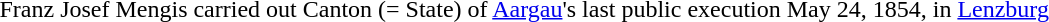<table>
<tr>
<td>Franz Josef Mengis</td>
<td>carried out Canton (= State) of <a href='#'>Aargau</a>'s last public execution May 24, 1854, in <a href='#'>Lenzburg</a></td>
</tr>
<tr>
</tr>
</table>
